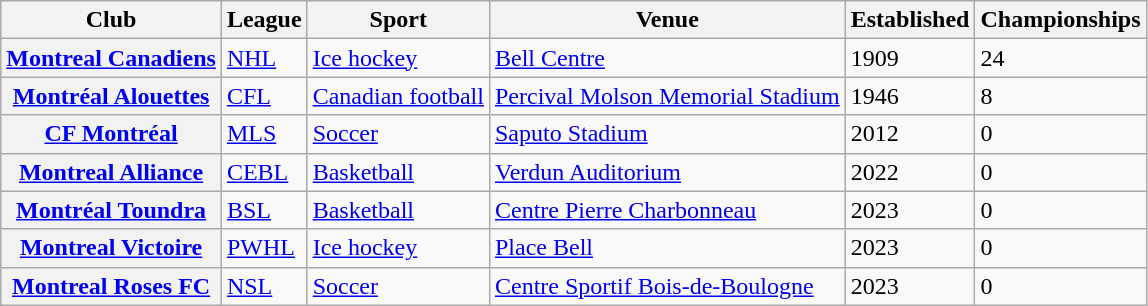<table class="sortable wikitable">
<tr>
<th>Club</th>
<th>League</th>
<th>Sport</th>
<th>Venue</th>
<th>Established</th>
<th>Championships</th>
</tr>
<tr>
<th><a href='#'>Montreal Canadiens</a></th>
<td><a href='#'>NHL</a></td>
<td><a href='#'>Ice hockey</a></td>
<td><a href='#'>Bell Centre</a></td>
<td>1909</td>
<td>24</td>
</tr>
<tr>
<th><a href='#'>Montréal Alouettes</a></th>
<td><a href='#'>CFL</a></td>
<td><a href='#'>Canadian football</a></td>
<td><a href='#'>Percival Molson Memorial Stadium</a></td>
<td>1946</td>
<td>8</td>
</tr>
<tr>
<th><a href='#'>CF Montréal</a></th>
<td><a href='#'>MLS</a></td>
<td><a href='#'>Soccer</a></td>
<td><a href='#'>Saputo Stadium</a></td>
<td>2012</td>
<td>0</td>
</tr>
<tr>
<th><a href='#'>Montreal Alliance</a></th>
<td><a href='#'>CEBL</a></td>
<td><a href='#'>Basketball</a></td>
<td><a href='#'>Verdun Auditorium</a></td>
<td>2022</td>
<td>0</td>
</tr>
<tr>
<th><a href='#'>Montréal Toundra</a></th>
<td><a href='#'>BSL</a></td>
<td><a href='#'>Basketball</a></td>
<td><a href='#'>Centre Pierre Charbonneau</a></td>
<td>2023</td>
<td>0</td>
</tr>
<tr>
<th><a href='#'>Montreal Victoire</a></th>
<td><a href='#'>PWHL</a></td>
<td><a href='#'>Ice hockey</a></td>
<td><a href='#'>Place Bell</a></td>
<td>2023</td>
<td>0</td>
</tr>
<tr>
<th><a href='#'>Montreal Roses FC</a></th>
<td><a href='#'>NSL</a></td>
<td><a href='#'>Soccer</a></td>
<td><a href='#'>Centre Sportif Bois-de-Boulogne</a></td>
<td>2023</td>
<td>0</td>
</tr>
</table>
